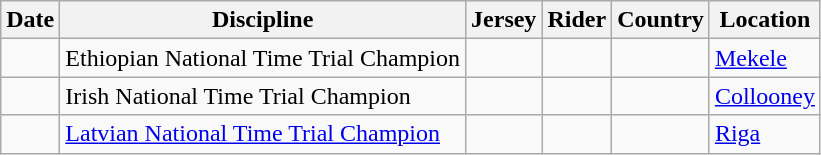<table class="wikitable">
<tr>
<th>Date</th>
<th>Discipline</th>
<th>Jersey</th>
<th>Rider</th>
<th>Country</th>
<th>Location</th>
</tr>
<tr>
<td></td>
<td>Ethiopian National Time Trial Champion</td>
<td></td>
<td></td>
<td></td>
<td><a href='#'>Mekele</a></td>
</tr>
<tr>
<td></td>
<td>Irish National Time Trial Champion</td>
<td></td>
<td></td>
<td></td>
<td><a href='#'>Collooney</a></td>
</tr>
<tr>
<td></td>
<td><a href='#'>Latvian National Time Trial Champion</a></td>
<td></td>
<td></td>
<td></td>
<td><a href='#'>Riga</a></td>
</tr>
</table>
